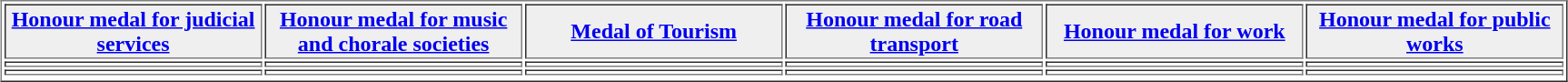<table align="center" border="1"  cellpadding="1" width="91%">
<tr>
<th width="13%" style="background:#efefef;"><a href='#'>Honour medal for judicial services</a></th>
<th width="13%" style="background:#efefef;"><a href='#'>Honour medal for music and chorale societies</a></th>
<th width="13%" style="background:#efefef;"><a href='#'>Medal of Tourism</a></th>
<th width="13%" style="background:#efefef;"><a href='#'>Honour medal for road transport</a></th>
<th width="13%" style="background:#efefef;"><a href='#'>Honour medal for work</a></th>
<th width="13%" style="background:#efefef;"><a href='#'>Honour medal for public works</a></th>
</tr>
<tr>
<td></td>
<td></td>
<td></td>
<td></td>
<td></td>
<td></td>
</tr>
<tr>
<td></td>
<td></td>
<td></td>
<td></td>
<td></td>
<td></td>
</tr>
<tr>
</tr>
</table>
